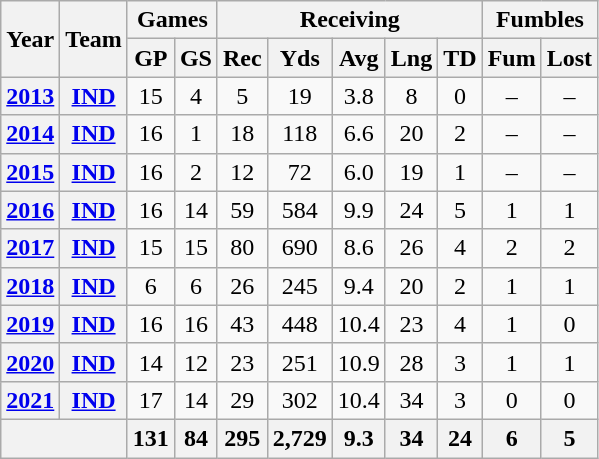<table class=wikitable style="text-align:center;">
<tr>
<th rowspan=2>Year</th>
<th rowspan=2>Team</th>
<th colspan=2>Games</th>
<th colspan=5>Receiving</th>
<th colspan=2>Fumbles</th>
</tr>
<tr>
<th>GP</th>
<th>GS</th>
<th>Rec</th>
<th>Yds</th>
<th>Avg</th>
<th>Lng</th>
<th>TD</th>
<th>Fum</th>
<th>Lost</th>
</tr>
<tr>
<th><a href='#'>2013</a></th>
<th><a href='#'>IND</a></th>
<td>15</td>
<td>4</td>
<td>5</td>
<td>19</td>
<td>3.8</td>
<td>8</td>
<td>0</td>
<td>–</td>
<td>–</td>
</tr>
<tr>
<th><a href='#'>2014</a></th>
<th><a href='#'>IND</a></th>
<td>16</td>
<td>1</td>
<td>18</td>
<td>118</td>
<td>6.6</td>
<td>20</td>
<td>2</td>
<td>–</td>
<td>–</td>
</tr>
<tr>
<th><a href='#'>2015</a></th>
<th><a href='#'>IND</a></th>
<td>16</td>
<td>2</td>
<td>12</td>
<td>72</td>
<td>6.0</td>
<td>19</td>
<td>1</td>
<td>–</td>
<td>–</td>
</tr>
<tr>
<th><a href='#'>2016</a></th>
<th><a href='#'>IND</a></th>
<td>16</td>
<td>14</td>
<td>59</td>
<td>584</td>
<td>9.9</td>
<td>24</td>
<td>5</td>
<td>1</td>
<td>1</td>
</tr>
<tr>
<th><a href='#'>2017</a></th>
<th><a href='#'>IND</a></th>
<td>15</td>
<td>15</td>
<td>80</td>
<td>690</td>
<td>8.6</td>
<td>26</td>
<td>4</td>
<td>2</td>
<td>2</td>
</tr>
<tr>
<th><a href='#'>2018</a></th>
<th><a href='#'>IND</a></th>
<td>6</td>
<td>6</td>
<td>26</td>
<td>245</td>
<td>9.4</td>
<td>20</td>
<td>2</td>
<td>1</td>
<td>1</td>
</tr>
<tr>
<th><a href='#'>2019</a></th>
<th><a href='#'>IND</a></th>
<td>16</td>
<td>16</td>
<td>43</td>
<td>448</td>
<td>10.4</td>
<td>23</td>
<td>4</td>
<td>1</td>
<td>0</td>
</tr>
<tr>
<th><a href='#'>2020</a></th>
<th><a href='#'>IND</a></th>
<td>14</td>
<td>12</td>
<td>23</td>
<td>251</td>
<td>10.9</td>
<td>28</td>
<td>3</td>
<td>1</td>
<td>1</td>
</tr>
<tr>
<th><a href='#'>2021</a></th>
<th><a href='#'>IND</a></th>
<td>17</td>
<td>14</td>
<td>29</td>
<td>302</td>
<td>10.4</td>
<td>34</td>
<td>3</td>
<td>0</td>
<td>0</td>
</tr>
<tr>
<th colspan="2"></th>
<th>131</th>
<th>84</th>
<th>295</th>
<th>2,729</th>
<th>9.3</th>
<th>34</th>
<th>24</th>
<th>6</th>
<th>5</th>
</tr>
</table>
